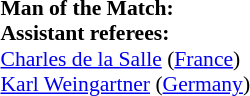<table width=50% style="font-size: 90%">
<tr>
<td><br><strong>Man of the Match:</strong><br><strong>Assistant referees:</strong>
<br><a href='#'>Charles de la Salle</a> (<a href='#'>France</a>)
<br><a href='#'>Karl Weingartner</a> (<a href='#'>Germany</a>)</td>
</tr>
</table>
